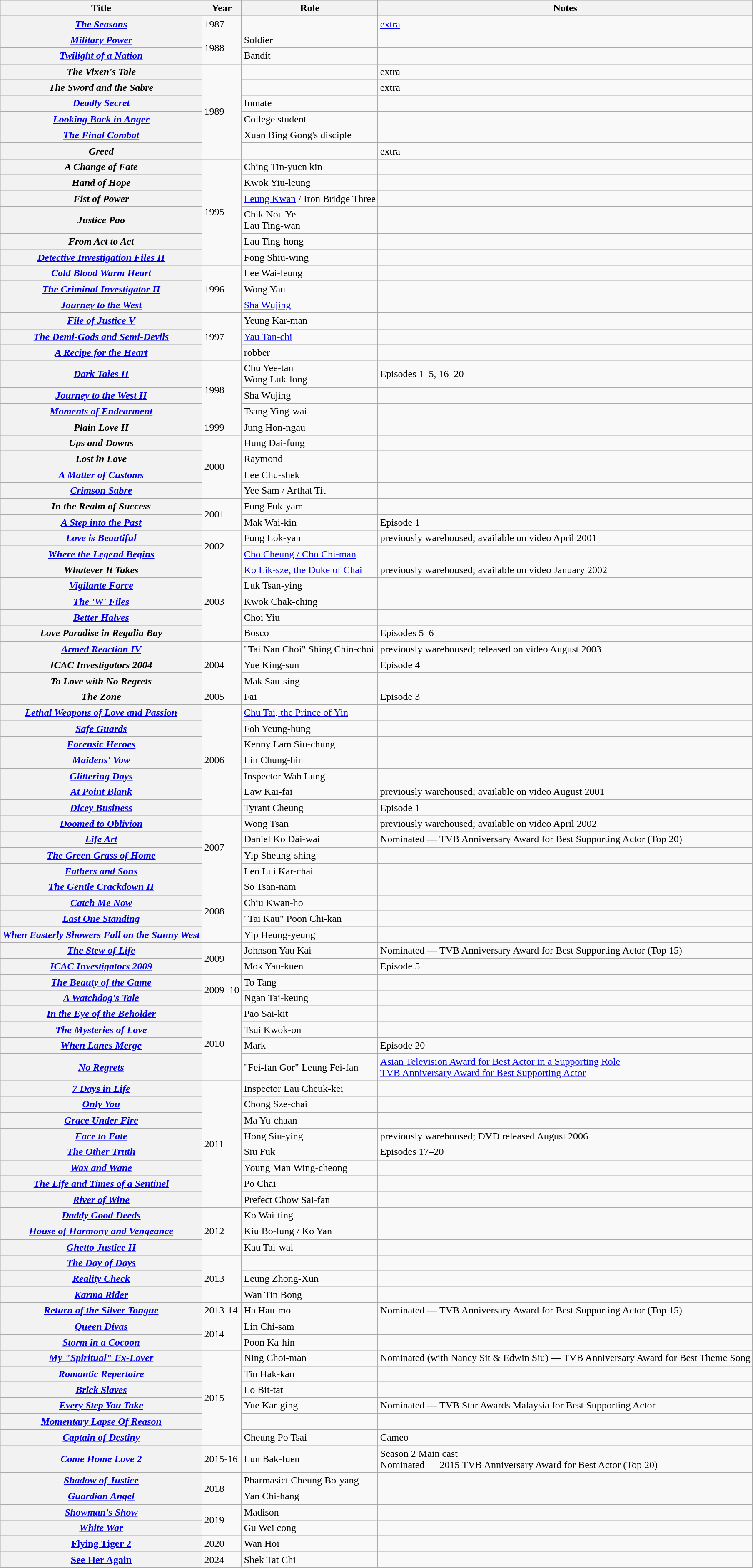<table class="wikitable plainrowheaders sortable">
<tr>
<th scope="col">Title</th>
<th scope="col">Year</th>
<th scope="col">Role</th>
<th scope="col" class="unsortable">Notes</th>
</tr>
<tr>
<th scope="row"><em><a href='#'>The Seasons</a></em></th>
<td>1987</td>
<td></td>
<td><a href='#'>extra</a></td>
</tr>
<tr>
<th scope="row"><em><a href='#'>Military Power</a></em></th>
<td rowspan="2">1988</td>
<td>Soldier</td>
<td></td>
</tr>
<tr>
<th scope="row"><em><a href='#'>Twilight of a Nation</a></em></th>
<td>Bandit</td>
<td></td>
</tr>
<tr>
<th scope="row"><em>The Vixen's Tale</em></th>
<td rowspan="6">1989</td>
<td></td>
<td>extra</td>
</tr>
<tr>
<th scope="row"><em>The Sword and the Sabre</em></th>
<td></td>
<td>extra</td>
</tr>
<tr>
<th scope="row"><em><a href='#'>Deadly Secret</a></em></th>
<td>Inmate</td>
<td></td>
</tr>
<tr>
<th scope="row"><em><a href='#'>Looking Back in Anger</a></em></th>
<td>College student</td>
<td></td>
</tr>
<tr>
<th scope="row"><em><a href='#'>The Final Combat</a></em></th>
<td>Xuan Bing Gong's disciple</td>
<td></td>
</tr>
<tr>
<th scope="row"><em>Greed</em></th>
<td></td>
<td>extra</td>
</tr>
<tr>
<th scope="row"><em>A Change of Fate</em></th>
<td rowspan="6">1995</td>
<td>Ching Tin-yuen kin</td>
<td></td>
</tr>
<tr>
<th scope="row"><em>Hand of Hope</em></th>
<td>Kwok Yiu-leung</td>
<td></td>
</tr>
<tr>
<th scope="row"><em>Fist of Power</em></th>
<td><a href='#'>Leung Kwan</a> / Iron Bridge Three</td>
<td></td>
</tr>
<tr>
<th scope="row"><em>Justice Pao</em></th>
<td>Chik Nou Ye<br>Lau Ting-wan</td>
<td></td>
</tr>
<tr>
<th scope="row"><em>From Act to Act</em></th>
<td>Lau Ting-hong</td>
<td></td>
</tr>
<tr>
<th scope="row"><em><a href='#'>Detective Investigation Files II</a></em></th>
<td>Fong Shiu-wing</td>
<td></td>
</tr>
<tr>
<th scope="row"><em><a href='#'>Cold Blood Warm Heart</a></em></th>
<td rowspan="3">1996</td>
<td>Lee Wai-leung</td>
<td></td>
</tr>
<tr>
<th scope="row"><em><a href='#'>The Criminal Investigator II</a></em></th>
<td>Wong Yau</td>
<td></td>
</tr>
<tr>
<th scope="row"><em><a href='#'>Journey to the West</a></em></th>
<td><a href='#'>Sha Wujing</a></td>
<td></td>
</tr>
<tr>
<th scope="row"><em><a href='#'>File of Justice V</a></em></th>
<td rowspan="3">1997</td>
<td>Yeung Kar-man</td>
<td></td>
</tr>
<tr>
<th scope="row"><em><a href='#'>The Demi-Gods and Semi-Devils</a></em></th>
<td><a href='#'>Yau Tan-chi</a></td>
<td></td>
</tr>
<tr>
<th scope="row"><em><a href='#'>A Recipe for the Heart</a></em></th>
<td>robber</td>
<td></td>
</tr>
<tr>
<th scope="row"><em><a href='#'>Dark Tales II</a></em></th>
<td rowspan="3">1998</td>
<td>Chu Yee-tan<br>Wong Luk-long</td>
<td>Episodes 1–5, 16–20</td>
</tr>
<tr>
<th scope="row"><em><a href='#'>Journey to the West II</a></em></th>
<td>Sha Wujing</td>
<td></td>
</tr>
<tr>
<th scope="row"><em><a href='#'>Moments of Endearment</a></em></th>
<td>Tsang Ying-wai</td>
<td></td>
</tr>
<tr>
<th scope="row"><em>Plain Love II</em></th>
<td>1999</td>
<td>Jung Hon-ngau</td>
<td></td>
</tr>
<tr>
<th scope="row"><em>Ups and Downs</em></th>
<td rowspan="4">2000</td>
<td>Hung Dai-fung</td>
<td></td>
</tr>
<tr>
<th scope="row"><em>Lost in Love</em></th>
<td>Raymond</td>
<td></td>
</tr>
<tr>
<th scope="row"><em><a href='#'>A Matter of Customs</a></em></th>
<td>Lee Chu-shek</td>
<td></td>
</tr>
<tr>
<th scope="row"><em><a href='#'>Crimson Sabre</a></em></th>
<td>Yee Sam / Arthat Tit</td>
<td></td>
</tr>
<tr>
<th scope="row"><em>In the Realm of Success</em></th>
<td rowspan="2">2001</td>
<td>Fung Fuk-yam</td>
<td></td>
</tr>
<tr>
<th scope="row"><em><a href='#'>A Step into the Past</a></em></th>
<td>Mak Wai-kin</td>
<td>Episode 1</td>
</tr>
<tr>
<th scope="row"><em><a href='#'>Love is Beautiful</a></em></th>
<td rowspan="2">2002</td>
<td>Fung Lok-yan</td>
<td>previously warehoused; available on video April 2001</td>
</tr>
<tr>
<th scope="row"><em><a href='#'>Where the Legend Begins</a></em></th>
<td><a href='#'>Cho Cheung / Cho Chi-man</a></td>
<td></td>
</tr>
<tr>
<th scope="row"><em>Whatever It Takes</em></th>
<td rowspan="5">2003</td>
<td><a href='#'>Ko Lik-sze, the Duke of Chai</a></td>
<td>previously warehoused; available on video January 2002</td>
</tr>
<tr>
<th scope="row"><em><a href='#'>Vigilante Force</a></em></th>
<td>Luk Tsan-ying</td>
<td></td>
</tr>
<tr>
<th scope="row"><em><a href='#'>The 'W' Files</a></em></th>
<td>Kwok Chak-ching</td>
<td></td>
</tr>
<tr>
<th scope="row"><em><a href='#'>Better Halves</a></em></th>
<td>Choi Yiu</td>
<td></td>
</tr>
<tr>
<th scope="row"><em>Love Paradise in Regalia Bay</em></th>
<td>Bosco</td>
<td>Episodes 5–6</td>
</tr>
<tr>
<th scope="row"><em><a href='#'>Armed Reaction IV</a></em></th>
<td rowspan="3">2004</td>
<td>"Tai Nan Choi" Shing Chin-choi</td>
<td>previously warehoused; released on video August 2003</td>
</tr>
<tr>
<th scope="row"><em>ICAC Investigators 2004</em></th>
<td>Yue King-sun</td>
<td>Episode 4</td>
</tr>
<tr>
<th scope="row"><em>To Love with No Regrets</em></th>
<td>Mak Sau-sing</td>
<td></td>
</tr>
<tr>
<th scope="row"><em>The Zone</em></th>
<td>2005</td>
<td>Fai</td>
<td>Episode 3</td>
</tr>
<tr>
<th scope="row"><em><a href='#'>Lethal Weapons of Love and Passion</a></em></th>
<td rowspan="7">2006</td>
<td><a href='#'>Chu Tai, the Prince of Yin</a></td>
<td></td>
</tr>
<tr>
<th scope="row"><em><a href='#'>Safe Guards</a></em></th>
<td>Foh Yeung-hung</td>
<td></td>
</tr>
<tr>
<th scope="row"><em><a href='#'>Forensic Heroes</a></em></th>
<td>Kenny Lam Siu-chung</td>
<td></td>
</tr>
<tr>
<th scope="row"><em><a href='#'>Maidens' Vow</a></em></th>
<td>Lin Chung-hin</td>
<td></td>
</tr>
<tr>
<th scope="row"><em><a href='#'>Glittering Days</a></em></th>
<td>Inspector Wah Lung</td>
<td></td>
</tr>
<tr>
<th scope="row"><em><a href='#'>At Point Blank</a></em></th>
<td>Law Kai-fai</td>
<td>previously warehoused; available on video August 2001</td>
</tr>
<tr>
<th scope="row"><em><a href='#'>Dicey Business</a></em></th>
<td>Tyrant Cheung</td>
<td>Episode 1</td>
</tr>
<tr>
<th scope="row"><em><a href='#'>Doomed to Oblivion</a></em></th>
<td rowspan="4">2007</td>
<td>Wong Tsan</td>
<td>previously warehoused; available on video April 2002</td>
</tr>
<tr>
<th scope="row"><em><a href='#'>Life Art</a></em></th>
<td>Daniel Ko Dai-wai</td>
<td>Nominated — TVB Anniversary Award for Best Supporting Actor (Top 20)</td>
</tr>
<tr>
<th scope="row"><em><a href='#'>The Green Grass of Home</a></em></th>
<td>Yip Sheung-shing</td>
<td></td>
</tr>
<tr>
<th scope="row"><em><a href='#'>Fathers and Sons</a></em></th>
<td>Leo Lui Kar-chai</td>
<td></td>
</tr>
<tr>
<th scope="row"><em><a href='#'>The Gentle Crackdown II</a></em></th>
<td rowspan="4">2008</td>
<td>So Tsan-nam</td>
<td></td>
</tr>
<tr>
<th scope="row"><em><a href='#'>Catch Me Now</a></em></th>
<td>Chiu Kwan-ho</td>
<td></td>
</tr>
<tr>
<th scope="row"><em><a href='#'>Last One Standing</a></em></th>
<td>"Tai Kau" Poon Chi-kan</td>
<td></td>
</tr>
<tr>
<th scope="row"><em><a href='#'>When Easterly Showers Fall on the Sunny West</a></em></th>
<td>Yip Heung-yeung</td>
<td></td>
</tr>
<tr>
<th scope="row"><em><a href='#'>The Stew of Life</a></em></th>
<td rowspan="2">2009</td>
<td>Johnson Yau Kai</td>
<td>Nominated — TVB Anniversary Award for Best Supporting Actor (Top 15)</td>
</tr>
<tr>
<th scope="row"><em><a href='#'>ICAC Investigators 2009</a></em></th>
<td>Mok Yau-kuen</td>
<td>Episode 5</td>
</tr>
<tr>
<th scope="row"><em><a href='#'>The Beauty of the Game</a></em></th>
<td rowspan="2">2009–10</td>
<td>To Tang</td>
<td></td>
</tr>
<tr>
<th scope="row"><em><a href='#'>A Watchdog's Tale</a></em></th>
<td>Ngan Tai-keung</td>
<td></td>
</tr>
<tr>
<th scope="row"><em><a href='#'>In the Eye of the Beholder</a></em></th>
<td rowspan="4">2010</td>
<td>Pao Sai-kit</td>
<td></td>
</tr>
<tr>
<th scope="row"><em><a href='#'>The Mysteries of Love</a></em></th>
<td>Tsui Kwok-on</td>
<td></td>
</tr>
<tr>
<th scope="row"><em><a href='#'>When Lanes Merge</a></em></th>
<td>Mark</td>
<td>Episode 20</td>
</tr>
<tr>
<th scope="row"><em><a href='#'>No Regrets</a></em></th>
<td>"Fei-fan Gor" Leung Fei-fan</td>
<td><a href='#'>Asian Television Award for Best Actor in a Supporting Role</a><br><a href='#'>TVB Anniversary Award for Best Supporting Actor</a></td>
</tr>
<tr>
<th scope="row"><em><a href='#'>7 Days in Life</a></em></th>
<td rowspan="8">2011</td>
<td>Inspector Lau Cheuk-kei</td>
<td></td>
</tr>
<tr>
<th scope="row"><em><a href='#'>Only You</a></em></th>
<td>Chong Sze-chai</td>
<td></td>
</tr>
<tr>
<th scope="row"><em><a href='#'>Grace Under Fire</a></em></th>
<td>Ma Yu-chaan</td>
<td></td>
</tr>
<tr>
<th scope="row"><em><a href='#'>Face to Fate</a></em></th>
<td>Hong Siu-ying</td>
<td>previously warehoused; DVD released August 2006</td>
</tr>
<tr>
<th scope="row"><em><a href='#'>The Other Truth</a></em></th>
<td>Siu Fuk</td>
<td>Episodes 17–20</td>
</tr>
<tr>
<th scope="row"><em><a href='#'>Wax and Wane</a></em></th>
<td>Young Man Wing-cheong</td>
<td></td>
</tr>
<tr>
<th scope="row"><em><a href='#'>The Life and Times of a Sentinel</a></em></th>
<td>Po Chai</td>
<td></td>
</tr>
<tr>
<th scope="row"><em><a href='#'>River of Wine</a></em></th>
<td>Prefect Chow Sai-fan</td>
<td></td>
</tr>
<tr>
<th scope="row"><em><a href='#'>Daddy Good Deeds</a></em></th>
<td rowspan="3">2012</td>
<td>Ko Wai-ting</td>
<td></td>
</tr>
<tr>
<th scope="row"><em><a href='#'>House of Harmony and Vengeance</a></em></th>
<td>Kiu Bo-lung / Ko Yan</td>
<td></td>
</tr>
<tr>
<th scope="row"><em><a href='#'>Ghetto Justice II</a></em></th>
<td>Kau Tai-wai</td>
<td></td>
</tr>
<tr>
<th scope="row"><em><a href='#'>The Day of Days</a></em></th>
<td rowspan="3">2013</td>
<td></td>
<td></td>
</tr>
<tr>
<th scope="row"><em><a href='#'>Reality Check</a></em></th>
<td>Leung Zhong-Xun</td>
<td></td>
</tr>
<tr>
<th scope="row"><em><a href='#'>Karma Rider</a></em></th>
<td>Wan Tin Bong</td>
<td></td>
</tr>
<tr>
<th scope="row"><em><a href='#'>Return of the Silver Tongue</a></em></th>
<td>2013-14</td>
<td>Ha Hau-mo</td>
<td>Nominated — TVB Anniversary Award for Best Supporting Actor (Top 15) </td>
</tr>
<tr>
<th scope="row"><em><a href='#'>Queen Divas</a></em></th>
<td rowspan="2">2014</td>
<td>Lin Chi-sam</td>
<td></td>
</tr>
<tr>
<th scope="row"><em><a href='#'>Storm in a Cocoon</a></em></th>
<td>Poon Ka-hin</td>
<td></td>
</tr>
<tr>
<th scope="row"><em><a href='#'>My "Spiritual" Ex-Lover</a></em></th>
<td rowspan="6">2015</td>
<td>Ning Choi-man</td>
<td>Nominated (with Nancy Sit & Edwin Siu) — TVB Anniversary Award for Best Theme Song </td>
</tr>
<tr>
<th scope="row"><em><a href='#'>Romantic Repertoire</a></em></th>
<td>Tin Hak-kan</td>
<td></td>
</tr>
<tr>
<th scope="row"><em><a href='#'>Brick Slaves</a></em></th>
<td>Lo Bit-tat</td>
<td></td>
</tr>
<tr>
<th scope="row"><em><a href='#'>Every Step You Take</a></em></th>
<td>Yue Kar-ging</td>
<td>Nominated — TVB Star Awards Malaysia for Best Supporting Actor</td>
</tr>
<tr>
<th scope="row"><em><a href='#'>Momentary Lapse Of Reason</a></em></th>
<td></td>
<td></td>
</tr>
<tr>
<th scope="row"><em><a href='#'>Captain of Destiny</a></em></th>
<td>Cheung Po Tsai</td>
<td>Cameo</td>
</tr>
<tr>
<th scope="row"><em><a href='#'>Come Home Love 2</a></em></th>
<td>2015-16</td>
<td>Lun Bak-fuen</td>
<td>Season 2 Main cast<br>Nominated — 2015 TVB Anniversary Award for Best Actor (Top 20) </td>
</tr>
<tr>
<th scope="row"><em><a href='#'>Shadow of Justice</a></em></th>
<td rowspan="2">2018</td>
<td>Pharmasict Cheung Bo-yang</td>
<td></td>
</tr>
<tr>
<th scope="row"><em><a href='#'>Guardian Angel</a></em></th>
<td>Yan Chi-hang</td>
<td></td>
</tr>
<tr>
<th scope="row"><em><a href='#'>Showman's Show</a></em></th>
<td rowspan="2">2019</td>
<td>Madison</td>
<td></td>
</tr>
<tr>
<th scope="row"><em><a href='#'>White War</a></em></th>
<td>Gu Wei cong</td>
<td></td>
</tr>
<tr>
<th scope="row"><a href='#'>Flying Tiger 2</a></th>
<td>2020</td>
<td>Wan Hoi</td>
<td></td>
</tr>
<tr>
<th scope="row"><a href='#'>See Her Again</a></th>
<td>2024</td>
<td>Shek Tat Chi</td>
<td></td>
</tr>
</table>
